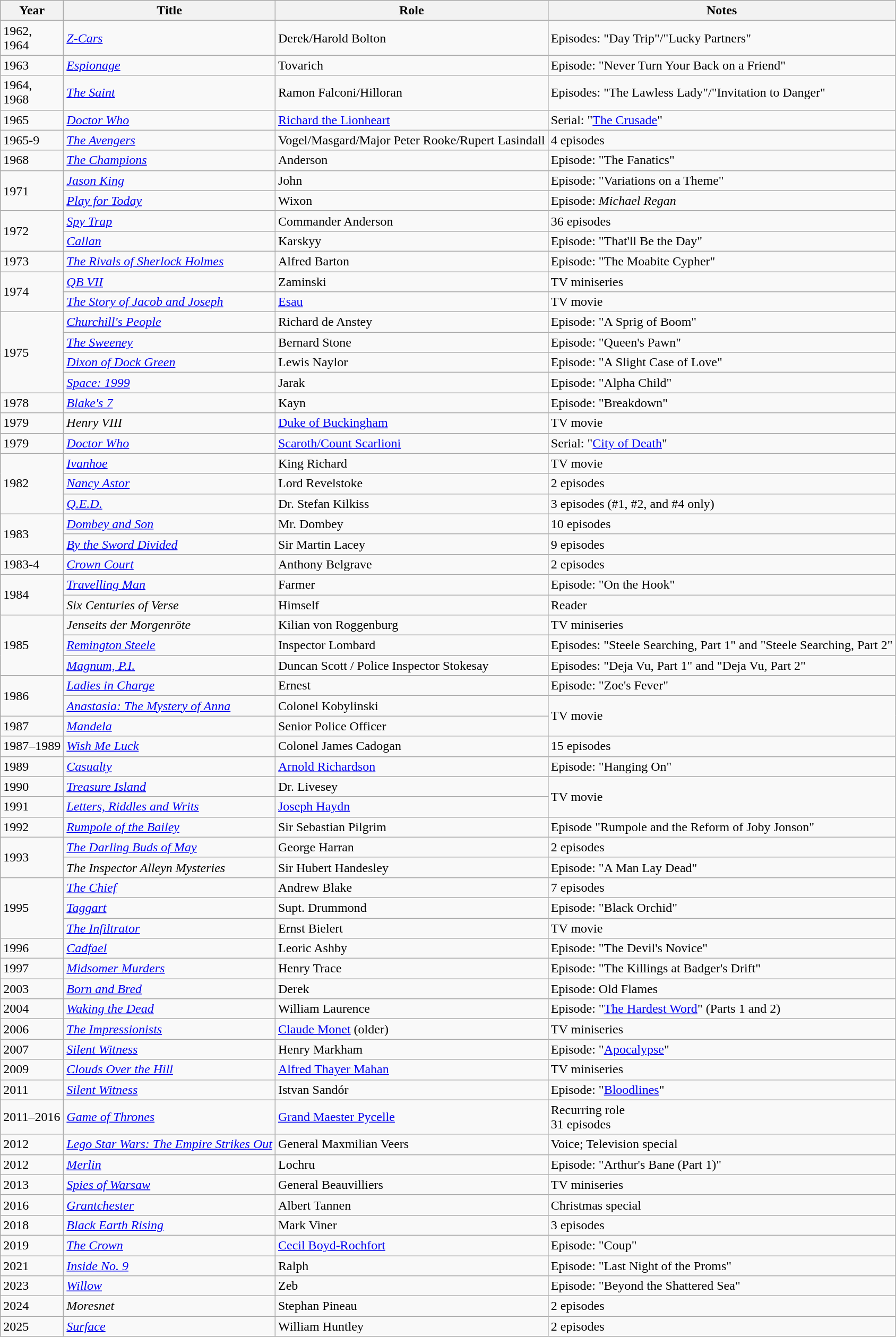<table class="wikitable sortable">
<tr>
<th>Year</th>
<th>Title</th>
<th>Role</th>
<th>Notes</th>
</tr>
<tr>
<td>1962,<br>1964</td>
<td><em><a href='#'>Z-Cars</a></em></td>
<td>Derek/Harold Bolton</td>
<td>Episodes: "Day Trip"/"Lucky Partners"</td>
</tr>
<tr>
<td>1963</td>
<td><em><a href='#'>Espionage</a></em></td>
<td>Tovarich</td>
<td>Episode: "Never Turn Your Back on a Friend"</td>
</tr>
<tr>
<td>1964,<br>1968</td>
<td><em><a href='#'>The Saint</a></em></td>
<td>Ramon Falconi/Hilloran</td>
<td>Episodes: "The Lawless Lady"/"Invitation to Danger"</td>
</tr>
<tr>
<td>1965</td>
<td><em><a href='#'>Doctor Who</a></em></td>
<td><a href='#'>Richard the Lionheart</a></td>
<td>Serial: "<a href='#'>The Crusade</a>"</td>
</tr>
<tr>
<td>1965-9</td>
<td><em><a href='#'>The Avengers</a></em></td>
<td>Vogel/Masgard/Major Peter Rooke/Rupert Lasindall</td>
<td>4 episodes</td>
</tr>
<tr>
<td>1968</td>
<td><em><a href='#'>The Champions</a></em></td>
<td>Anderson</td>
<td>Episode: "The Fanatics"</td>
</tr>
<tr>
<td rowspan="2">1971</td>
<td><em><a href='#'>Jason King</a></em></td>
<td>John</td>
<td>Episode: "Variations on a Theme"</td>
</tr>
<tr>
<td><em><a href='#'>Play for Today</a></em></td>
<td>Wixon</td>
<td>Episode: <em>Michael Regan</em></td>
</tr>
<tr>
<td rowspan="2">1972</td>
<td><em><a href='#'>Spy Trap</a></em></td>
<td>Commander Anderson</td>
<td>36 episodes</td>
</tr>
<tr>
<td><a href='#'><em>Callan</em></a></td>
<td>Karskyy</td>
<td>Episode: "That'll Be the Day"</td>
</tr>
<tr>
<td>1973</td>
<td><a href='#'><em>The Rivals of Sherlock Holmes</em></a></td>
<td>Alfred Barton</td>
<td>Episode: "The Moabite Cypher"</td>
</tr>
<tr>
<td rowspan="2">1974</td>
<td><em><a href='#'>QB VII</a></em></td>
<td>Zaminski</td>
<td>TV miniseries</td>
</tr>
<tr>
<td><em><a href='#'>The Story of Jacob and Joseph</a></em></td>
<td><a href='#'>Esau</a></td>
<td>TV movie</td>
</tr>
<tr>
<td rowspan="4">1975</td>
<td><em><a href='#'>Churchill's People</a></em></td>
<td>Richard de Anstey</td>
<td>Episode: "A Sprig of Boom"</td>
</tr>
<tr>
<td><em><a href='#'>The Sweeney</a></em></td>
<td>Bernard Stone</td>
<td>Episode: "Queen's Pawn"</td>
</tr>
<tr>
<td><em><a href='#'>Dixon of Dock Green</a></em></td>
<td>Lewis Naylor</td>
<td>Episode: "A Slight Case of Love"</td>
</tr>
<tr>
<td><em><a href='#'>Space: 1999</a></em></td>
<td>Jarak</td>
<td>Episode: "Alpha Child"</td>
</tr>
<tr>
<td>1978</td>
<td><em><a href='#'>Blake's 7</a></em></td>
<td>Kayn</td>
<td>Episode: "Breakdown"</td>
</tr>
<tr>
<td>1979</td>
<td><em>Henry VIII</em></td>
<td><a href='#'>Duke of Buckingham</a></td>
<td>TV movie</td>
</tr>
<tr>
<td>1979</td>
<td><em><a href='#'>Doctor Who</a></em></td>
<td><a href='#'>Scaroth/Count Scarlioni</a></td>
<td>Serial: "<a href='#'>City of Death</a>"</td>
</tr>
<tr>
<td rowspan="3">1982</td>
<td><em><a href='#'>Ivanhoe</a></em></td>
<td>King Richard</td>
<td>TV movie</td>
</tr>
<tr>
<td><em><a href='#'>Nancy Astor</a></em></td>
<td>Lord Revelstoke</td>
<td>2 episodes</td>
</tr>
<tr>
<td><em><a href='#'>Q.E.D.</a></em></td>
<td>Dr. Stefan Kilkiss</td>
<td>3 episodes (#1, #2, and #4 only)</td>
</tr>
<tr>
<td rowspan="2">1983</td>
<td><em><a href='#'>Dombey and Son</a></em></td>
<td>Mr. Dombey</td>
<td>10 episodes</td>
</tr>
<tr>
<td><em><a href='#'>By the Sword Divided</a></em></td>
<td>Sir Martin Lacey</td>
<td>9 episodes</td>
</tr>
<tr>
<td>1983-4</td>
<td><em><a href='#'>Crown Court</a></em></td>
<td>Anthony Belgrave</td>
<td>2 episodes</td>
</tr>
<tr>
<td rowspan="2">1984</td>
<td><em><a href='#'>Travelling Man</a></em></td>
<td>Farmer</td>
<td>Episode: "On the Hook"</td>
</tr>
<tr>
<td><em>Six Centuries of Verse</em></td>
<td>Himself</td>
<td>Reader</td>
</tr>
<tr>
<td rowspan="3">1985</td>
<td><em>Jenseits der Morgenröte</em></td>
<td>Kilian von Roggenburg</td>
<td>TV miniseries</td>
</tr>
<tr>
<td><em><a href='#'>Remington Steele</a></em></td>
<td>Inspector Lombard</td>
<td>Episodes: "Steele Searching, Part 1" and "Steele Searching, Part 2"</td>
</tr>
<tr>
<td><em><a href='#'>Magnum, P.I.</a></em></td>
<td>Duncan Scott / Police Inspector Stokesay</td>
<td>Episodes: "Deja Vu, Part 1" and "Deja Vu, Part 2"</td>
</tr>
<tr>
<td rowspan="2">1986</td>
<td><em><a href='#'>Ladies in Charge</a></em></td>
<td>Ernest</td>
<td>Episode: "Zoe's Fever"</td>
</tr>
<tr>
<td><em><a href='#'>Anastasia: The Mystery of Anna</a></em></td>
<td>Colonel Kobylinski</td>
<td rowspan="2">TV movie</td>
</tr>
<tr>
<td>1987</td>
<td><em><a href='#'>Mandela</a></em></td>
<td>Senior Police Officer</td>
</tr>
<tr>
<td>1987–1989</td>
<td><em><a href='#'>Wish Me Luck</a></em></td>
<td>Colonel James Cadogan</td>
<td>15 episodes</td>
</tr>
<tr>
<td>1989</td>
<td><em><a href='#'>Casualty</a></em></td>
<td><a href='#'>Arnold Richardson</a></td>
<td>Episode: "Hanging On"</td>
</tr>
<tr>
<td>1990</td>
<td><em><a href='#'>Treasure Island</a></em></td>
<td>Dr. Livesey</td>
<td rowspan="2">TV movie</td>
</tr>
<tr>
<td>1991</td>
<td><em><a href='#'>Letters, Riddles and Writs</a></em></td>
<td><a href='#'>Joseph Haydn</a></td>
</tr>
<tr>
<td>1992</td>
<td><em><a href='#'>Rumpole of the Bailey</a></em></td>
<td>Sir Sebastian Pilgrim</td>
<td>Episode "Rumpole and the Reform of Joby Jonson"</td>
</tr>
<tr>
<td rowspan="2">1993</td>
<td><em><a href='#'>The Darling Buds of May</a></em></td>
<td>George Harran</td>
<td>2 episodes</td>
</tr>
<tr>
<td><em>The Inspector Alleyn Mysteries</em></td>
<td>Sir Hubert Handesley</td>
<td>Episode: "A Man Lay Dead"</td>
</tr>
<tr>
<td rowspan="3">1995</td>
<td><em><a href='#'>The Chief</a></em></td>
<td>Andrew Blake</td>
<td>7 episodes</td>
</tr>
<tr>
<td><em><a href='#'>Taggart</a></em></td>
<td>Supt. Drummond</td>
<td>Episode: "Black Orchid"</td>
</tr>
<tr>
<td><em><a href='#'>The Infiltrator</a></em></td>
<td>Ernst Bielert</td>
<td>TV movie</td>
</tr>
<tr>
<td>1996</td>
<td><em><a href='#'>Cadfael</a></em></td>
<td>Leoric Ashby</td>
<td>Episode: "The Devil's Novice"</td>
</tr>
<tr>
<td>1997</td>
<td><em><a href='#'>Midsomer Murders</a></em></td>
<td>Henry Trace</td>
<td>Episode: "The Killings at Badger's Drift"</td>
</tr>
<tr>
<td>2003</td>
<td><em><a href='#'>Born and Bred</a></em></td>
<td>Derek</td>
<td>Episode: Old Flames</td>
</tr>
<tr>
<td>2004</td>
<td><em><a href='#'>Waking the Dead</a></em></td>
<td>William Laurence</td>
<td>Episode: "<a href='#'>The Hardest Word</a>" (Parts 1 and 2)</td>
</tr>
<tr>
<td>2006</td>
<td><em><a href='#'>The Impressionists</a></em></td>
<td><a href='#'>Claude Monet</a> (older)</td>
<td>TV miniseries</td>
</tr>
<tr>
<td>2007</td>
<td><em><a href='#'>Silent Witness</a></em></td>
<td>Henry Markham</td>
<td>Episode: "<a href='#'>Apocalypse</a>"</td>
</tr>
<tr>
<td>2009</td>
<td><em><a href='#'>Clouds Over the Hill</a></em></td>
<td><a href='#'>Alfred Thayer Mahan</a></td>
<td>TV miniseries</td>
</tr>
<tr>
<td>2011</td>
<td><em><a href='#'>Silent Witness</a></em></td>
<td>Istvan Sandór</td>
<td>Episode: "<a href='#'>Bloodlines</a>"</td>
</tr>
<tr>
<td>2011–2016</td>
<td><em><a href='#'>Game of Thrones</a></em></td>
<td><a href='#'>Grand Maester Pycelle</a></td>
<td>Recurring role<br>31 episodes</td>
</tr>
<tr>
<td>2012</td>
<td><em><a href='#'>Lego Star Wars: The Empire Strikes Out</a></em></td>
<td>General Maxmilian Veers</td>
<td>Voice; Television special</td>
</tr>
<tr>
<td>2012</td>
<td><em><a href='#'>Merlin</a></em></td>
<td>Lochru</td>
<td>Episode: "Arthur's Bane (Part 1)"</td>
</tr>
<tr>
<td>2013</td>
<td><em><a href='#'>Spies of Warsaw</a></em></td>
<td>General Beauvilliers</td>
<td>TV miniseries</td>
</tr>
<tr>
<td>2016</td>
<td><em><a href='#'>Grantchester</a></em></td>
<td>Albert Tannen</td>
<td>Christmas special</td>
</tr>
<tr>
<td>2018</td>
<td><em><a href='#'>Black Earth Rising</a></em></td>
<td>Mark Viner</td>
<td>3 episodes</td>
</tr>
<tr>
<td>2019</td>
<td><em><a href='#'>The Crown</a></em></td>
<td><a href='#'>Cecil Boyd-Rochfort</a></td>
<td>Episode: "Coup"</td>
</tr>
<tr>
<td>2021</td>
<td><em><a href='#'>Inside No. 9</a></em></td>
<td>Ralph</td>
<td>Episode: "Last Night of the Proms"</td>
</tr>
<tr>
<td>2023</td>
<td><em><a href='#'>Willow</a></em></td>
<td>Zeb</td>
<td>Episode: "Beyond the Shattered Sea"</td>
</tr>
<tr>
<td>2024</td>
<td><em>Moresnet</em></td>
<td>Stephan Pineau</td>
<td>2 episodes</td>
</tr>
<tr>
<td>2025</td>
<td><em><a href='#'>Surface</a></em></td>
<td>William Huntley</td>
<td>2 episodes</td>
</tr>
</table>
